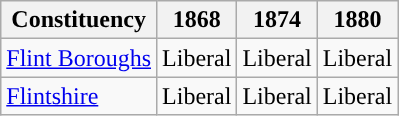<table class="wikitable">
<tr>
<th>Constituency</th>
<th>1868</th>
<th>1874</th>
<th>1880</th>
</tr>
<tr>
<td><a href='#'>Flint Boroughs</a></td>
<td>Liberal</td>
<td>Liberal</td>
<td>Liberal</td>
</tr>
<tr>
<td><a href='#'>Flintshire</a></td>
<td>Liberal</td>
<td>Liberal</td>
<td>Liberal</td>
</tr>
</table>
